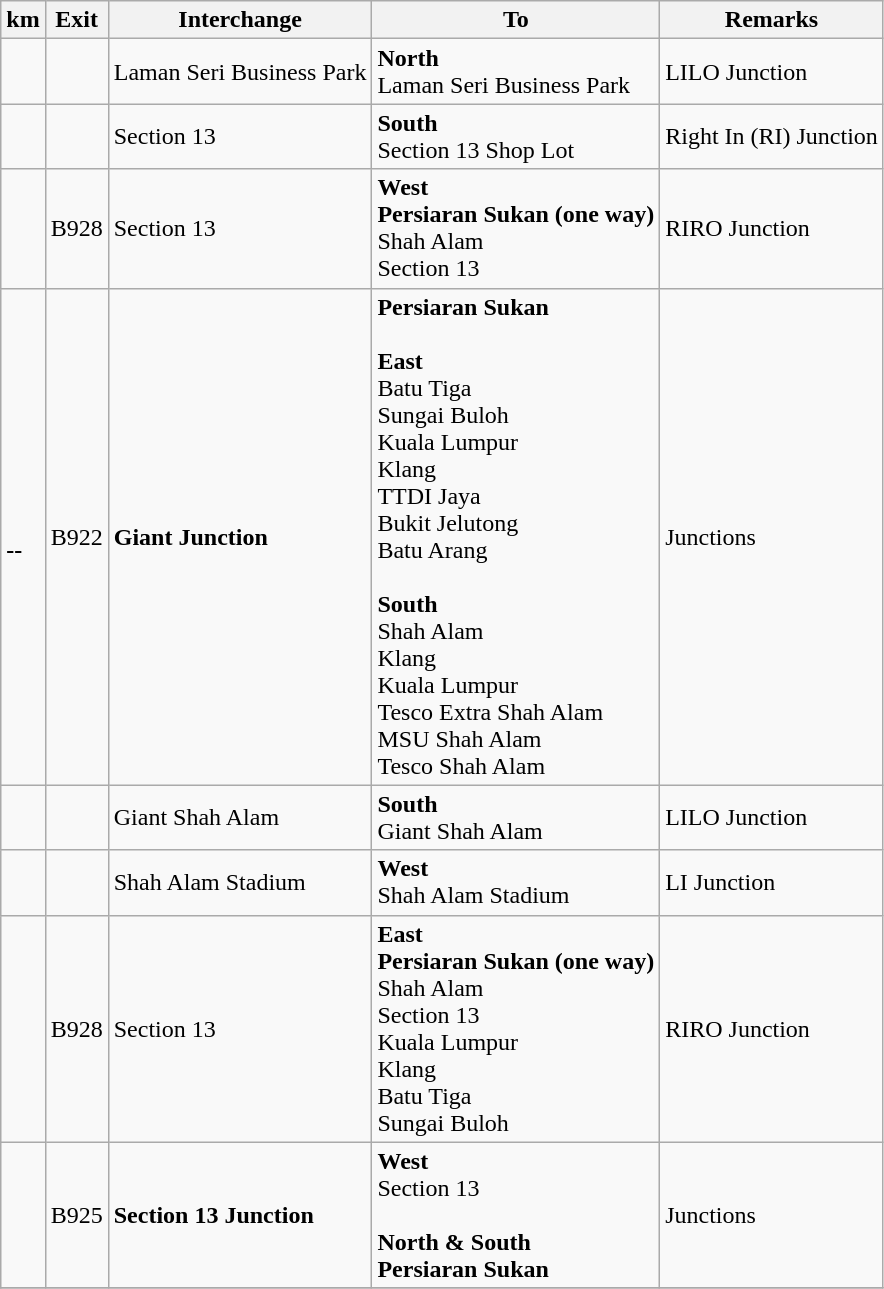<table class="wikitable">
<tr>
<th>km</th>
<th>Exit</th>
<th>Interchange</th>
<th>To</th>
<th>Remarks</th>
</tr>
<tr>
<td></td>
<td></td>
<td>Laman Seri Business Park</td>
<td><strong>North</strong><br>Laman Seri Business Park</td>
<td>LILO Junction</td>
</tr>
<tr>
<td></td>
<td></td>
<td>Section 13</td>
<td><strong>South</strong><br>Section 13 Shop Lot</td>
<td>Right In (RI) Junction</td>
</tr>
<tr>
<td></td>
<td>B928</td>
<td>Section 13</td>
<td><strong>West</strong><br><strong>Persiaran Sukan (one way)</strong><br>Shah Alam<br>Section 13</td>
<td>RIRO Junction</td>
</tr>
<tr>
<td><br><strong>--</strong></td>
<td>B922</td>
<td><strong>Giant Junction</strong></td>
<td><strong>Persiaran Sukan</strong><br><br><strong>East</strong><br>Batu Tiga<br>Sungai Buloh<br>Kuala Lumpur<br>Klang<br>TTDI Jaya<br>Bukit Jelutong<br>Batu Arang<br><br><strong>South</strong><br>Shah Alam<br>Klang<br>Kuala Lumpur<br>Tesco Extra Shah Alam<br>MSU Shah Alam<br>Tesco Shah Alam</td>
<td>Junctions</td>
</tr>
<tr>
<td></td>
<td></td>
<td>Giant Shah Alam</td>
<td><strong>South</strong><br>Giant Shah Alam</td>
<td>LILO Junction</td>
</tr>
<tr>
<td></td>
<td></td>
<td>Shah Alam Stadium</td>
<td><strong>West</strong><br>Shah Alam Stadium</td>
<td>LI Junction</td>
</tr>
<tr>
<td></td>
<td>B928</td>
<td>Section 13</td>
<td><strong>East</strong><br><strong>Persiaran Sukan (one way)</strong><br>Shah Alam<br>Section 13<br>Kuala Lumpur<br>Klang<br>Batu Tiga<br>Sungai Buloh</td>
<td>RIRO Junction</td>
</tr>
<tr>
<td></td>
<td>B925</td>
<td><strong>Section 13 Junction</strong></td>
<td><strong>West</strong><br>Section 13<br><br><strong>North & South</strong><br><strong>Persiaran Sukan</strong></td>
<td>Junctions</td>
</tr>
<tr>
</tr>
</table>
